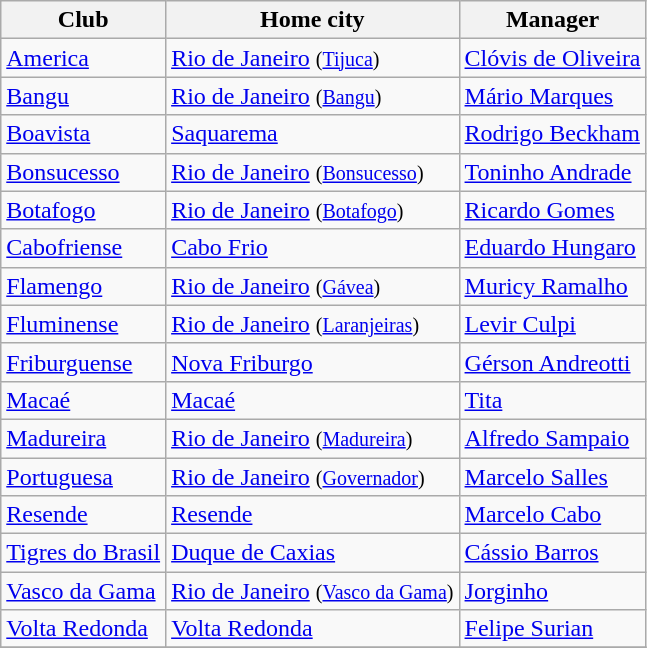<table class="wikitable sortable">
<tr>
<th>Club</th>
<th>Home city</th>
<th>Manager</th>
</tr>
<tr>
<td><a href='#'>America</a></td>
<td><a href='#'>Rio de Janeiro</a> <small>(<a href='#'>Tijuca</a>)</small></td>
<td><a href='#'>Clóvis de Oliveira</a></td>
</tr>
<tr>
<td><a href='#'>Bangu</a></td>
<td><a href='#'>Rio de Janeiro</a> <small>(<a href='#'>Bangu</a>)</small></td>
<td><a href='#'>Mário Marques</a></td>
</tr>
<tr>
<td><a href='#'>Boavista</a></td>
<td><a href='#'>Saquarema</a></td>
<td><a href='#'>Rodrigo Beckham</a></td>
</tr>
<tr>
<td><a href='#'>Bonsucesso</a></td>
<td><a href='#'>Rio de Janeiro</a> <small>(<a href='#'>Bonsucesso</a>)</small></td>
<td><a href='#'>Toninho Andrade</a></td>
</tr>
<tr>
<td><a href='#'>Botafogo</a></td>
<td><a href='#'>Rio de Janeiro</a> <small>(<a href='#'>Botafogo</a>)</small></td>
<td><a href='#'>Ricardo Gomes</a></td>
</tr>
<tr>
<td><a href='#'>Cabofriense</a></td>
<td><a href='#'>Cabo Frio</a></td>
<td><a href='#'>Eduardo Hungaro</a></td>
</tr>
<tr>
<td><a href='#'>Flamengo</a></td>
<td><a href='#'>Rio de Janeiro</a> <small>(<a href='#'>Gávea</a>)</small></td>
<td><a href='#'>Muricy Ramalho</a></td>
</tr>
<tr>
<td><a href='#'>Fluminense</a></td>
<td><a href='#'>Rio de Janeiro</a> <small>(<a href='#'>Laranjeiras</a>)</small></td>
<td><a href='#'>Levir Culpi</a></td>
</tr>
<tr>
<td><a href='#'>Friburguense</a></td>
<td><a href='#'>Nova Friburgo</a></td>
<td><a href='#'>Gérson Andreotti</a></td>
</tr>
<tr>
<td><a href='#'>Macaé</a></td>
<td><a href='#'>Macaé</a></td>
<td><a href='#'>Tita</a></td>
</tr>
<tr>
<td><a href='#'>Madureira</a></td>
<td><a href='#'>Rio de Janeiro</a> <small>(<a href='#'>Madureira</a>)</small></td>
<td><a href='#'>Alfredo Sampaio</a></td>
</tr>
<tr>
<td><a href='#'>Portuguesa</a></td>
<td><a href='#'>Rio de Janeiro</a> <small>(<a href='#'>Governador</a>)</small></td>
<td><a href='#'>Marcelo Salles</a></td>
</tr>
<tr>
<td><a href='#'>Resende</a></td>
<td><a href='#'>Resende</a></td>
<td><a href='#'>Marcelo Cabo</a></td>
</tr>
<tr>
<td><a href='#'>Tigres do Brasil</a></td>
<td><a href='#'>Duque de Caxias</a></td>
<td><a href='#'>Cássio Barros</a></td>
</tr>
<tr>
<td><a href='#'>Vasco da Gama</a></td>
<td><a href='#'>Rio de Janeiro</a> <small>(<a href='#'>Vasco da Gama</a>)</small></td>
<td><a href='#'>Jorginho</a></td>
</tr>
<tr>
<td><a href='#'>Volta Redonda</a></td>
<td><a href='#'>Volta Redonda</a></td>
<td><a href='#'>Felipe Surian</a></td>
</tr>
<tr>
</tr>
</table>
